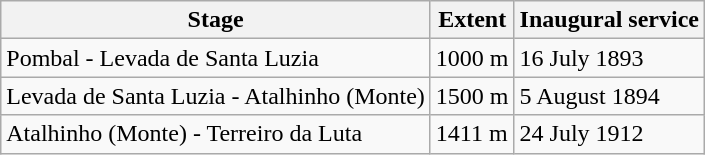<table class=wikitable>
<tr>
<th>Stage</th>
<th>Extent</th>
<th>Inaugural service</th>
</tr>
<tr>
<td>Pombal - Levada de Santa Luzia</td>
<td>1000 m</td>
<td>16 July 1893</td>
</tr>
<tr>
<td>Levada de Santa Luzia - Atalhinho (Monte)</td>
<td>1500 m</td>
<td>5 August 1894</td>
</tr>
<tr>
<td>Atalhinho (Monte) - Terreiro da Luta</td>
<td>1411 m</td>
<td>24 July 1912</td>
</tr>
</table>
